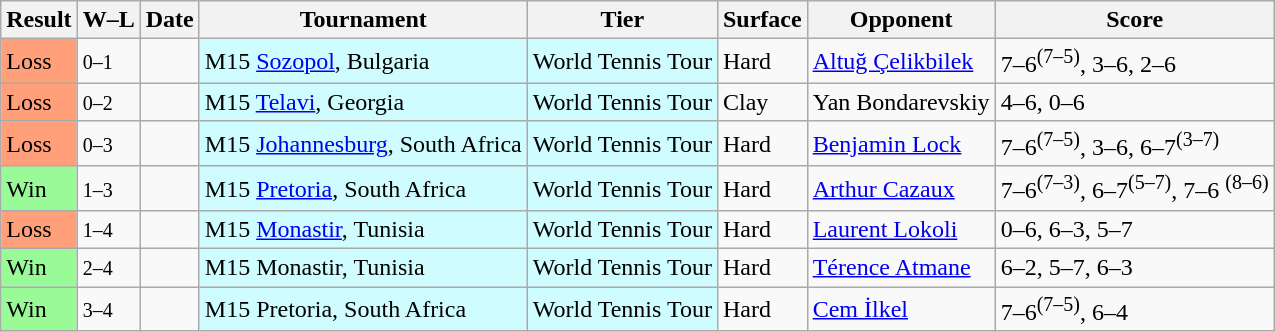<table class="sortable wikitable">
<tr>
<th>Result</th>
<th class="unsortable">W–L</th>
<th>Date</th>
<th>Tournament</th>
<th>Tier</th>
<th>Surface</th>
<th>Opponent</th>
<th class="unsortable">Score</th>
</tr>
<tr>
<td bgcolor=FFA07A>Loss</td>
<td><small>0–1</small></td>
<td></td>
<td style="background:#cffcff;">M15 <a href='#'>Sozopol</a>, Bulgaria</td>
<td style="background:#cffcff;">World Tennis Tour</td>
<td>Hard</td>
<td> <a href='#'>Altuğ Çelikbilek</a></td>
<td>7–6<sup>(7–5)</sup>, 3–6, 2–6</td>
</tr>
<tr>
<td bgcolor=FFA07A>Loss</td>
<td><small>0–2</small></td>
<td></td>
<td style="background:#cffcff;">M15 <a href='#'>Telavi</a>, Georgia</td>
<td style="background:#cffcff;">World Tennis Tour</td>
<td>Clay</td>
<td> Yan Bondarevskiy</td>
<td>4–6, 0–6</td>
</tr>
<tr>
<td bgcolor=FFA07A>Loss</td>
<td><small>0–3</small></td>
<td></td>
<td style="background:#cffcff;">M15 <a href='#'>Johannesburg</a>, South Africa</td>
<td style="background:#cffcff;">World Tennis Tour</td>
<td>Hard</td>
<td> <a href='#'>Benjamin Lock</a></td>
<td>7–6<sup>(7–5)</sup>, 3–6, 6–7<sup>(3–7)</sup></td>
</tr>
<tr>
<td bgcolor=98fb98>Win</td>
<td><small>1–3</small></td>
<td></td>
<td style="background:#cffcff;">M15 <a href='#'>Pretoria</a>, South Africa</td>
<td style="background:#cffcff;">World Tennis Tour</td>
<td>Hard</td>
<td> <a href='#'>Arthur Cazaux</a></td>
<td>7–6<sup>(7–3)</sup>, 6–7<sup>(5–7)</sup>, 7–6 <sup>(8–6)</sup></td>
</tr>
<tr>
<td bgcolor=FFA07A>Loss</td>
<td><small>1–4</small></td>
<td></td>
<td style="background:#cffcff;">M15 <a href='#'>Monastir</a>, Tunisia</td>
<td style="background:#cffcff;">World Tennis Tour</td>
<td>Hard</td>
<td> <a href='#'>Laurent Lokoli</a></td>
<td>0–6, 6–3, 5–7</td>
</tr>
<tr>
<td bgcolor=98fb98>Win</td>
<td><small>2–4</small></td>
<td></td>
<td style="background:#cffcff;">M15 Monastir, Tunisia</td>
<td style="background:#cffcff;">World Tennis Tour</td>
<td>Hard</td>
<td> <a href='#'>Térence Atmane</a></td>
<td>6–2, 5–7, 6–3</td>
</tr>
<tr>
<td bgcolor=98fb98>Win</td>
<td><small>3–4</small></td>
<td></td>
<td style="background:#cffcff;">M15 Pretoria, South Africa</td>
<td style="background:#cffcff;">World Tennis Tour</td>
<td>Hard</td>
<td> <a href='#'>Cem İlkel</a></td>
<td>7–6<sup>(7–5)</sup>, 6–4</td>
</tr>
</table>
